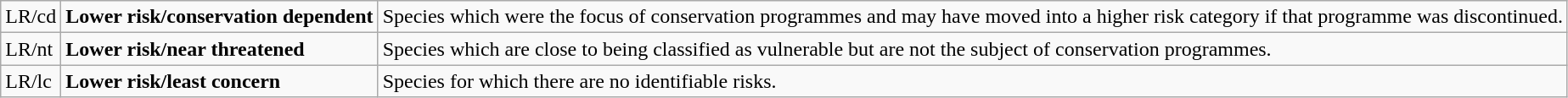<table class="wikitable" style="text-align:left">
<tr>
<td>LR/cd</td>
<td><strong>Lower risk/conservation dependent</strong></td>
<td>Species which were the focus of conservation programmes and may have moved into a higher risk category if that programme was discontinued.</td>
</tr>
<tr>
<td>LR/nt</td>
<td><strong>Lower risk/near threatened</strong></td>
<td>Species which are close to being classified as vulnerable but are not the subject of conservation programmes.</td>
</tr>
<tr>
<td>LR/lc</td>
<td><strong>Lower risk/least concern</strong></td>
<td>Species for which there are no identifiable risks.</td>
</tr>
</table>
